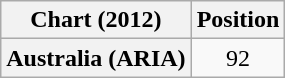<table class="wikitable plainrowheaders">
<tr>
<th>Chart (2012)</th>
<th>Position</th>
</tr>
<tr>
<th scope="row">Australia (ARIA)</th>
<td style="text-align:center;">92</td>
</tr>
</table>
